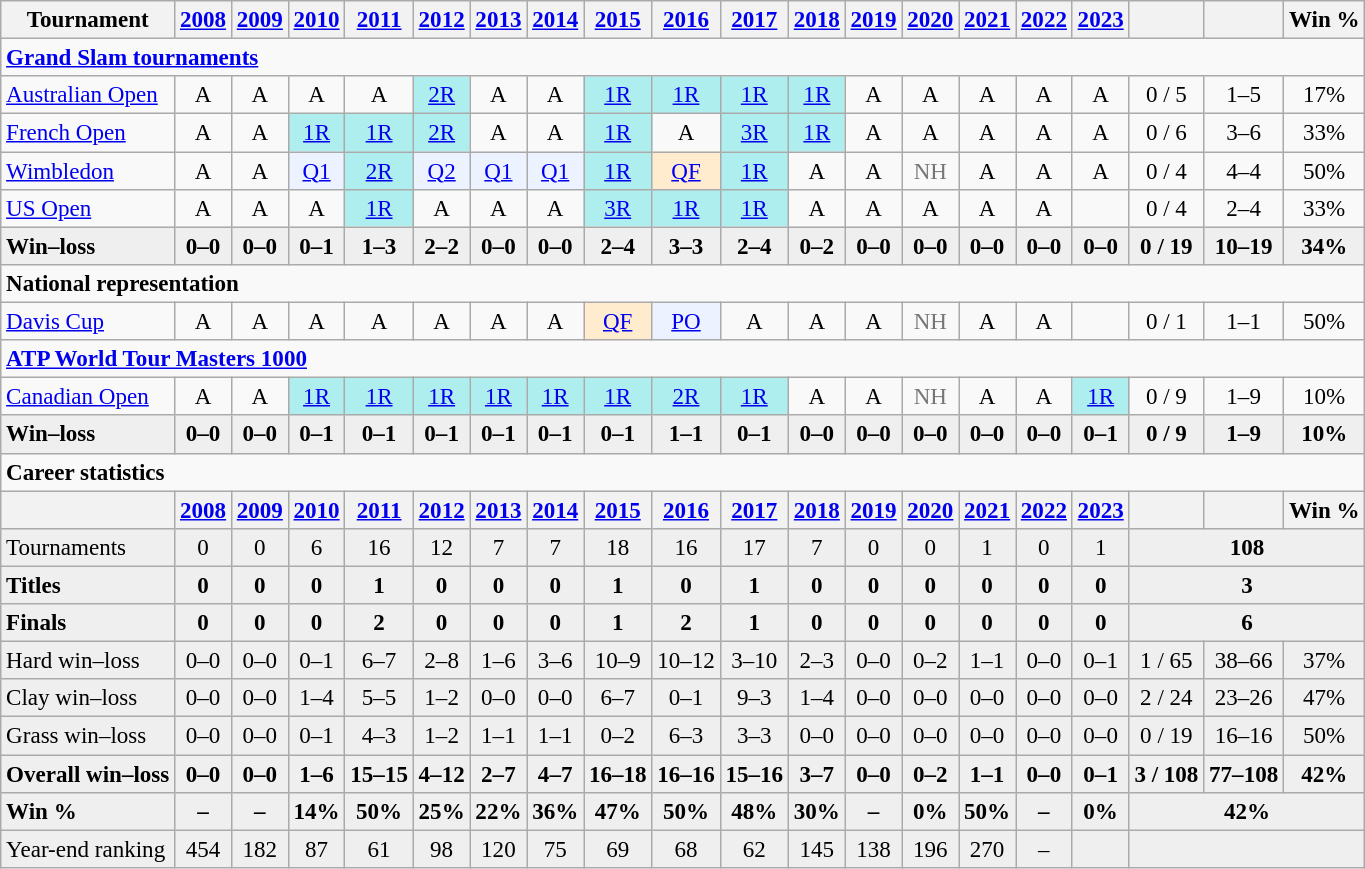<table class="wikitable nowrap" style=text-align:center;font-size:96%>
<tr>
<th>Tournament</th>
<th><a href='#'>2008</a></th>
<th><a href='#'>2009</a></th>
<th><a href='#'>2010</a></th>
<th><a href='#'>2011</a></th>
<th><a href='#'>2012</a></th>
<th><a href='#'>2013</a></th>
<th><a href='#'>2014</a></th>
<th><a href='#'>2015</a></th>
<th><a href='#'>2016</a></th>
<th><a href='#'>2017</a></th>
<th><a href='#'>2018</a></th>
<th><a href='#'>2019</a></th>
<th><a href='#'>2020</a></th>
<th><a href='#'>2021</a></th>
<th><a href='#'>2022</a></th>
<th><a href='#'>2023</a></th>
<th></th>
<th></th>
<th>Win %</th>
</tr>
<tr>
<td colspan=20 style="text-align:left;"><strong><a href='#'>Grand Slam tournaments</a></strong></td>
</tr>
<tr>
<td style="text-align:left;"><a href='#'>Australian Open</a></td>
<td>A</td>
<td>A</td>
<td>A</td>
<td>A</td>
<td style="background:#afeeee;"><a href='#'>2R</a></td>
<td>A</td>
<td>A</td>
<td style="background:#afeeee;"><a href='#'>1R</a></td>
<td style="background:#afeeee;"><a href='#'>1R</a></td>
<td style="background:#afeeee;"><a href='#'>1R</a></td>
<td style="background:#afeeee;"><a href='#'>1R</a></td>
<td>A</td>
<td>A</td>
<td>A</td>
<td>A</td>
<td>A</td>
<td>0 / 5</td>
<td>1–5</td>
<td>17%</td>
</tr>
<tr>
<td style="text-align:left;"><a href='#'>French Open</a></td>
<td>A</td>
<td>A</td>
<td style="background:#afeeee;"><a href='#'>1R</a></td>
<td style="background:#afeeee;"><a href='#'>1R</a></td>
<td style="background:#afeeee;"><a href='#'>2R</a></td>
<td>A</td>
<td>A</td>
<td style="background:#afeeee;"><a href='#'>1R</a></td>
<td>A</td>
<td style="background:#afeeee;"><a href='#'>3R</a></td>
<td style="background:#afeeee;"><a href='#'>1R</a></td>
<td>A</td>
<td>A</td>
<td>A</td>
<td>A</td>
<td>A</td>
<td>0 / 6</td>
<td>3–6</td>
<td>33%</td>
</tr>
<tr>
<td style="text-align:left;"><a href='#'>Wimbledon</a></td>
<td>A</td>
<td>A</td>
<td style="background:#ecf2ff;"><a href='#'>Q1</a></td>
<td style="background:#afeeee;"><a href='#'>2R</a></td>
<td style="background:#ecf2ff;"><a href='#'>Q2</a></td>
<td style="background:#ecf2ff;"><a href='#'>Q1</a></td>
<td style="background:#ecf2ff;"><a href='#'>Q1</a></td>
<td style="background:#afeeee;"><a href='#'>1R</a></td>
<td style="background:#ffebcd;"><a href='#'>QF</a></td>
<td style="background:#afeeee;"><a href='#'>1R</a></td>
<td>A</td>
<td>A</td>
<td style=color:#767676>NH</td>
<td>A</td>
<td>A</td>
<td>A</td>
<td>0 / 4</td>
<td>4–4</td>
<td>50%</td>
</tr>
<tr>
<td style="text-align:left;"><a href='#'>US Open</a></td>
<td>A</td>
<td>A</td>
<td>A</td>
<td style="background:#afeeee;"><a href='#'>1R</a></td>
<td>A</td>
<td>A</td>
<td>A</td>
<td style="background:#afeeee;"><a href='#'>3R</a></td>
<td style="background:#afeeee;"><a href='#'>1R</a></td>
<td style="background:#afeeee;"><a href='#'>1R</a></td>
<td>A</td>
<td>A</td>
<td>A</td>
<td>A</td>
<td>A</td>
<td></td>
<td>0 / 4</td>
<td>2–4</td>
<td>33%</td>
</tr>
<tr style="font-weight:bold; background:#efefef;">
<td style="text-align:left;">Win–loss</td>
<td>0–0</td>
<td>0–0</td>
<td>0–1</td>
<td>1–3</td>
<td>2–2</td>
<td>0–0</td>
<td>0–0</td>
<td>2–4</td>
<td>3–3</td>
<td>2–4</td>
<td>0–2</td>
<td>0–0</td>
<td>0–0</td>
<td>0–0</td>
<td>0–0</td>
<td>0–0</td>
<td>0 / 19</td>
<td>10–19</td>
<td>34%</td>
</tr>
<tr>
<td colspan=20 style="text-align:left;"><strong>National representation</strong></td>
</tr>
<tr>
<td style="text-align:left;"><a href='#'>Davis Cup</a></td>
<td>A</td>
<td>A</td>
<td>A</td>
<td>A</td>
<td>A</td>
<td>A</td>
<td>A</td>
<td style="background:#ffebcd;"><a href='#'>QF</a></td>
<td style="background:#ecf2ff;"><a href='#'>PO</a></td>
<td>A</td>
<td>A</td>
<td>A</td>
<td style=color:#767676>NH</td>
<td>A</td>
<td>A</td>
<td></td>
<td>0 / 1</td>
<td>1–1</td>
<td>50%</td>
</tr>
<tr>
<td colspan=20 style="text-align:left;"><strong><a href='#'>ATP World Tour Masters 1000</a></strong></td>
</tr>
<tr>
<td style="text-align:left;"><a href='#'>Canadian Open</a></td>
<td>A</td>
<td>A</td>
<td style="background:#afeeee;"><a href='#'>1R</a></td>
<td style="background:#afeeee;"><a href='#'>1R</a></td>
<td style="background:#afeeee;"><a href='#'>1R</a></td>
<td style="background:#afeeee;"><a href='#'>1R</a></td>
<td style="background:#afeeee;"><a href='#'>1R</a></td>
<td style="background:#afeeee;"><a href='#'>1R</a></td>
<td style="background:#afeeee;"><a href='#'>2R</a></td>
<td style="background:#afeeee;"><a href='#'>1R</a></td>
<td>A</td>
<td>A</td>
<td style=color:#767676>NH</td>
<td>A</td>
<td>A</td>
<td style="background:#afeeee;"><a href='#'>1R</a></td>
<td>0 / 9</td>
<td>1–9</td>
<td>10%</td>
</tr>
<tr style="font-weight:bold; background:#efefef;">
<td style="text-align:left;">Win–loss</td>
<td>0–0</td>
<td>0–0</td>
<td>0–1</td>
<td>0–1</td>
<td>0–1</td>
<td>0–1</td>
<td>0–1</td>
<td>0–1</td>
<td>1–1</td>
<td>0–1</td>
<td>0–0</td>
<td>0–0</td>
<td>0–0</td>
<td>0–0</td>
<td>0–0</td>
<td>0–1</td>
<td>0 / 9</td>
<td>1–9</td>
<td>10%</td>
</tr>
<tr>
<td colspan=20 style="text-align:left;"><strong>Career statistics</strong></td>
</tr>
<tr>
<th></th>
<th><a href='#'>2008</a></th>
<th><a href='#'>2009</a></th>
<th><a href='#'>2010</a></th>
<th><a href='#'>2011</a></th>
<th><a href='#'>2012</a></th>
<th><a href='#'>2013</a></th>
<th><a href='#'>2014</a></th>
<th><a href='#'>2015</a></th>
<th><a href='#'>2016</a></th>
<th><a href='#'>2017</a></th>
<th><a href='#'>2018</a></th>
<th><a href='#'>2019</a></th>
<th><a href='#'>2020</a></th>
<th><a href='#'>2021</a></th>
<th><a href='#'>2022</a></th>
<th><a href='#'>2023</a></th>
<th></th>
<th></th>
<th>Win %</th>
</tr>
<tr style="background:#efefef;">
<td style="text-align:left;">Tournaments</td>
<td>0</td>
<td>0</td>
<td>6</td>
<td>16</td>
<td>12</td>
<td>7</td>
<td>7</td>
<td>18</td>
<td>16</td>
<td>17</td>
<td>7</td>
<td>0</td>
<td>0</td>
<td>1</td>
<td>0</td>
<td>1</td>
<td colspan=3><strong>108</strong></td>
</tr>
<tr style="font-weight:bold; background:#efefef;">
<td style="text-align:left;">Titles</td>
<td>0</td>
<td>0</td>
<td>0</td>
<td>1</td>
<td>0</td>
<td>0</td>
<td>0</td>
<td>1</td>
<td>0</td>
<td>1</td>
<td>0</td>
<td>0</td>
<td>0</td>
<td>0</td>
<td>0</td>
<td>0</td>
<td colspan=3>3</td>
</tr>
<tr style="font-weight:bold; background:#efefef;">
<td style="text-align:left;">Finals</td>
<td>0</td>
<td>0</td>
<td>0</td>
<td>2</td>
<td>0</td>
<td>0</td>
<td>0</td>
<td>1</td>
<td>2</td>
<td>1</td>
<td>0</td>
<td>0</td>
<td>0</td>
<td>0</td>
<td>0</td>
<td>0</td>
<td colspan=3>6</td>
</tr>
<tr style="background:#efefef;">
<td style="text-align:left;">Hard win–loss</td>
<td>0–0</td>
<td>0–0</td>
<td>0–1</td>
<td>6–7</td>
<td>2–8</td>
<td>1–6</td>
<td>3–6</td>
<td>10–9</td>
<td>10–12</td>
<td>3–10</td>
<td>2–3</td>
<td>0–0</td>
<td>0–2</td>
<td>1–1</td>
<td>0–0</td>
<td>0–1</td>
<td>1 / 65</td>
<td>38–66</td>
<td>37%</td>
</tr>
<tr style="background:#efefef;">
<td style="text-align:left;">Clay win–loss</td>
<td>0–0</td>
<td>0–0</td>
<td>1–4</td>
<td>5–5</td>
<td>1–2</td>
<td>0–0</td>
<td>0–0</td>
<td>6–7</td>
<td>0–1</td>
<td>9–3</td>
<td>1–4</td>
<td>0–0</td>
<td>0–0</td>
<td>0–0</td>
<td>0–0</td>
<td>0–0</td>
<td>2 / 24</td>
<td>23–26</td>
<td>47%</td>
</tr>
<tr style="background:#efefef;">
<td style="text-align:left;">Grass win–loss</td>
<td>0–0</td>
<td>0–0</td>
<td>0–1</td>
<td>4–3</td>
<td>1–2</td>
<td>1–1</td>
<td>1–1</td>
<td>0–2</td>
<td>6–3</td>
<td>3–3</td>
<td>0–0</td>
<td>0–0</td>
<td>0–0</td>
<td>0–0</td>
<td>0–0</td>
<td>0–0</td>
<td>0 / 19</td>
<td>16–16</td>
<td>50%</td>
</tr>
<tr style="font-weight:bold; background:#efefef;">
<td style="text-align:left;">Overall win–loss</td>
<td>0–0</td>
<td>0–0</td>
<td>1–6</td>
<td>15–15</td>
<td>4–12</td>
<td>2–7</td>
<td>4–7</td>
<td>16–18</td>
<td>16–16</td>
<td>15–16</td>
<td>3–7</td>
<td>0–0</td>
<td>0–2</td>
<td>1–1</td>
<td>0–0</td>
<td>0–1</td>
<td>3 / 108</td>
<td>77–108</td>
<td>42%</td>
</tr>
<tr style="font-weight:bold; background:#efefef;">
<td style="text-align:left;">Win %</td>
<td>–</td>
<td>–</td>
<td>14%</td>
<td>50%</td>
<td>25%</td>
<td>22%</td>
<td>36%</td>
<td>47%</td>
<td>50%</td>
<td>48%</td>
<td>30%</td>
<td>–</td>
<td>0%</td>
<td>50%</td>
<td>–</td>
<td>0%</td>
<td colspan=3>42%</td>
</tr>
<tr style="background:#efefef;">
<td style="text-align:left;">Year-end ranking</td>
<td>454</td>
<td>182</td>
<td>87</td>
<td>61</td>
<td>98</td>
<td>120</td>
<td>75</td>
<td>69</td>
<td>68</td>
<td>62</td>
<td>145</td>
<td>138</td>
<td>196</td>
<td>270</td>
<td>–</td>
<td></td>
<td colspan=3></td>
</tr>
</table>
